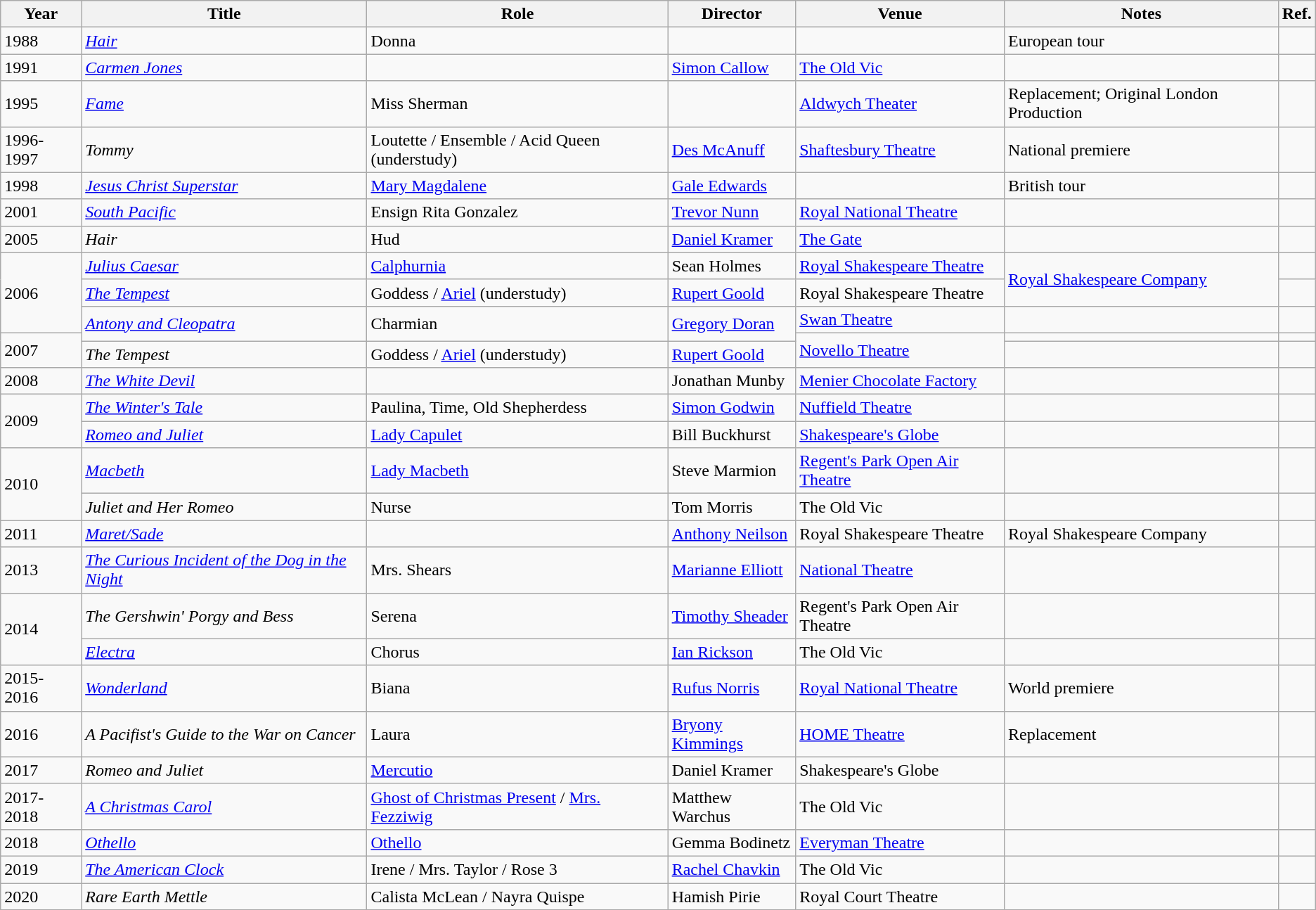<table class="wikitable">
<tr>
<th>Year</th>
<th>Title</th>
<th>Role</th>
<th>Director</th>
<th>Venue</th>
<th>Notes</th>
<th>Ref.</th>
</tr>
<tr>
<td>1988</td>
<td><em><a href='#'>Hair</a></em></td>
<td>Donna</td>
<td></td>
<td></td>
<td>European tour</td>
<td></td>
</tr>
<tr>
<td>1991</td>
<td><em><a href='#'>Carmen Jones</a></em></td>
<td></td>
<td><a href='#'>Simon Callow</a></td>
<td><a href='#'>The Old Vic</a></td>
<td></td>
<td></td>
</tr>
<tr>
<td>1995</td>
<td><em><a href='#'>Fame</a></em></td>
<td>Miss Sherman</td>
<td></td>
<td><a href='#'>Aldwych Theater</a></td>
<td>Replacement; Original London Production</td>
<td></td>
</tr>
<tr>
<td>1996- 1997</td>
<td><em>Tommy</em></td>
<td>Loutette / Ensemble / Acid Queen (understudy)</td>
<td><a href='#'>Des McAnuff</a></td>
<td><a href='#'>Shaftesbury Theatre</a></td>
<td>National premiere</td>
<td></td>
</tr>
<tr>
<td>1998</td>
<td><em><a href='#'>Jesus Christ Superstar</a></em></td>
<td><a href='#'>Mary Magdalene</a></td>
<td><a href='#'>Gale Edwards</a></td>
<td></td>
<td>British tour</td>
<td></td>
</tr>
<tr>
<td>2001</td>
<td><em><a href='#'>South Pacific</a></em></td>
<td>Ensign Rita Gonzalez</td>
<td><a href='#'>Trevor Nunn</a></td>
<td><a href='#'>Royal National Theatre</a></td>
<td></td>
<td></td>
</tr>
<tr>
<td>2005</td>
<td><em>Hair</em></td>
<td>Hud</td>
<td><a href='#'>Daniel Kramer</a></td>
<td><a href='#'>The Gate</a></td>
<td></td>
<td></td>
</tr>
<tr>
<td rowspan="3">2006</td>
<td><em><a href='#'>Julius Caesar</a></em></td>
<td><a href='#'>Calphurnia</a></td>
<td>Sean Holmes</td>
<td><a href='#'>Royal Shakespeare Theatre</a></td>
<td rowspan="2"><a href='#'>Royal Shakespeare Company</a></td>
<td></td>
</tr>
<tr>
<td><em><a href='#'>The Tempest</a></em></td>
<td>Goddess / <a href='#'>Ariel</a> (understudy)</td>
<td><a href='#'>Rupert Goold</a></td>
<td>Royal Shakespeare Theatre</td>
<td></td>
</tr>
<tr>
<td rowspan="2"><em><a href='#'>Antony and Cleopatra</a></em></td>
<td rowspan="2">Charmian</td>
<td rowspan="2"><a href='#'>Gregory Doran</a></td>
<td><a href='#'>Swan Theatre</a></td>
<td></td>
<td></td>
</tr>
<tr>
<td rowspan="2">2007</td>
<td rowspan="2"><a href='#'>Novello Theatre</a></td>
<td></td>
<td></td>
</tr>
<tr>
<td><em>The Tempest</em></td>
<td>Goddess / <a href='#'>Ariel</a> (understudy)</td>
<td><a href='#'>Rupert Goold</a></td>
<td></td>
<td></td>
</tr>
<tr>
<td>2008</td>
<td><em><a href='#'>The White Devil</a></em></td>
<td></td>
<td>Jonathan Munby</td>
<td><a href='#'>Menier Chocolate Factory</a></td>
<td></td>
<td></td>
</tr>
<tr>
<td rowspan="2">2009</td>
<td><em><a href='#'>The Winter's Tale</a></em></td>
<td>Paulina, Time, Old Shepherdess</td>
<td><a href='#'>Simon Godwin</a></td>
<td><a href='#'>Nuffield Theatre</a></td>
<td></td>
<td></td>
</tr>
<tr>
<td><em><a href='#'>Romeo and Juliet</a></em></td>
<td><a href='#'>Lady Capulet</a></td>
<td>Bill Buckhurst</td>
<td><a href='#'>Shakespeare's Globe</a></td>
<td></td>
<td></td>
</tr>
<tr>
<td rowspan="2">2010</td>
<td><em><a href='#'>Macbeth</a></em></td>
<td><a href='#'>Lady Macbeth</a></td>
<td>Steve Marmion</td>
<td><a href='#'>Regent's Park Open Air Theatre</a></td>
<td></td>
<td></td>
</tr>
<tr>
<td><em>Juliet and Her Romeo</em></td>
<td>Nurse</td>
<td>Tom Morris</td>
<td>The Old Vic</td>
<td></td>
<td></td>
</tr>
<tr>
<td>2011</td>
<td><em><a href='#'>Maret/Sade</a></em></td>
<td></td>
<td><a href='#'>Anthony Neilson</a></td>
<td>Royal Shakespeare Theatre</td>
<td>Royal Shakespeare Company</td>
<td></td>
</tr>
<tr>
<td>2013</td>
<td><em><a href='#'>The Curious Incident of the Dog in the Night</a></em></td>
<td>Mrs. Shears</td>
<td><a href='#'>Marianne Elliott</a></td>
<td><a href='#'>National Theatre</a></td>
<td></td>
<td></td>
</tr>
<tr>
<td rowspan="2">2014</td>
<td><em>The Gershwin' Porgy and Bess</em></td>
<td>Serena</td>
<td><a href='#'>Timothy Sheader</a></td>
<td>Regent's Park Open Air Theatre</td>
<td></td>
<td></td>
</tr>
<tr>
<td><em><a href='#'>Electra</a></em></td>
<td>Chorus</td>
<td><a href='#'>Ian Rickson</a></td>
<td>The Old Vic</td>
<td></td>
<td></td>
</tr>
<tr>
<td>2015- 2016</td>
<td><em><a href='#'>Wonderland</a></em></td>
<td>Biana</td>
<td><a href='#'>Rufus Norris</a></td>
<td><a href='#'>Royal National Theatre</a></td>
<td>World premiere</td>
<td></td>
</tr>
<tr>
<td>2016</td>
<td><em>A Pacifist's Guide to the War on Cancer</em></td>
<td>Laura</td>
<td><a href='#'>Bryony Kimmings</a></td>
<td><a href='#'>HOME Theatre</a></td>
<td>Replacement</td>
<td></td>
</tr>
<tr>
<td>2017</td>
<td><em>Romeo and Juliet</em></td>
<td><a href='#'>Mercutio</a></td>
<td>Daniel Kramer</td>
<td>Shakespeare's Globe</td>
<td></td>
<td></td>
</tr>
<tr>
<td>2017- 2018</td>
<td><em><a href='#'>A Christmas Carol</a></em></td>
<td><a href='#'>Ghost of Christmas Present</a> / <a href='#'>Mrs. Fezziwig</a></td>
<td>Matthew Warchus</td>
<td>The Old Vic</td>
<td></td>
<td></td>
</tr>
<tr>
<td>2018</td>
<td><em><a href='#'>Othello</a></em></td>
<td><a href='#'>Othello</a></td>
<td>Gemma Bodinetz</td>
<td><a href='#'>Everyman Theatre</a></td>
<td></td>
<td></td>
</tr>
<tr>
<td>2019</td>
<td><em><a href='#'>The American Clock</a></em></td>
<td>Irene / Mrs. Taylor / Rose 3</td>
<td><a href='#'>Rachel Chavkin</a></td>
<td>The Old Vic</td>
<td></td>
<td></td>
</tr>
<tr>
<td>2020</td>
<td><em>Rare Earth Mettle</em></td>
<td>Calista McLean / Nayra Quispe</td>
<td>Hamish Pirie</td>
<td>Royal Court Theatre</td>
<td></td>
<td></td>
</tr>
</table>
